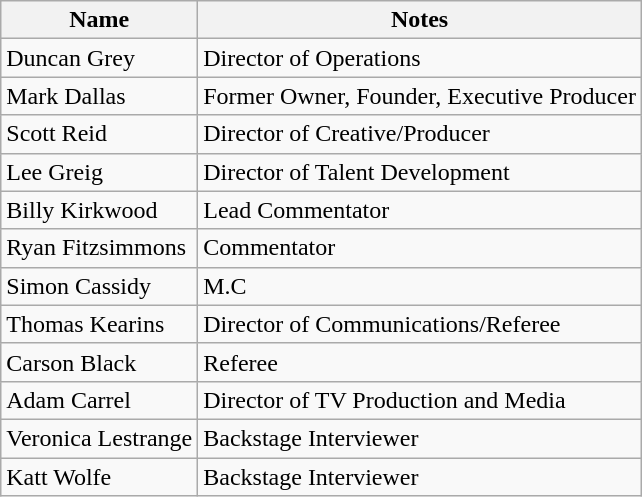<table class="wikitable">
<tr>
<th>Name</th>
<th>Notes</th>
</tr>
<tr>
<td>Duncan Grey</td>
<td>Director of Operations </td>
</tr>
<tr>
<td>Mark Dallas</td>
<td>Former Owner, Founder, Executive Producer</td>
</tr>
<tr>
<td>Scott Reid</td>
<td>Director of Creative/Producer </td>
</tr>
<tr>
<td>Lee Greig</td>
<td>Director of Talent Development </td>
</tr>
<tr>
<td>Billy Kirkwood</td>
<td>Lead Commentator</td>
</tr>
<tr>
<td>Ryan Fitzsimmons</td>
<td>Commentator</td>
</tr>
<tr>
<td>Simon Cassidy</td>
<td>M.C</td>
</tr>
<tr>
<td>Thomas Kearins</td>
<td>Director of Communications/Referee </td>
</tr>
<tr>
<td>Carson Black</td>
<td>Referee</td>
</tr>
<tr>
<td>Adam Carrel</td>
<td>Director of TV Production and Media</td>
</tr>
<tr>
<td>Veronica Lestrange</td>
<td>Backstage Interviewer</td>
</tr>
<tr>
<td>Katt Wolfe</td>
<td>Backstage Interviewer</td>
</tr>
</table>
